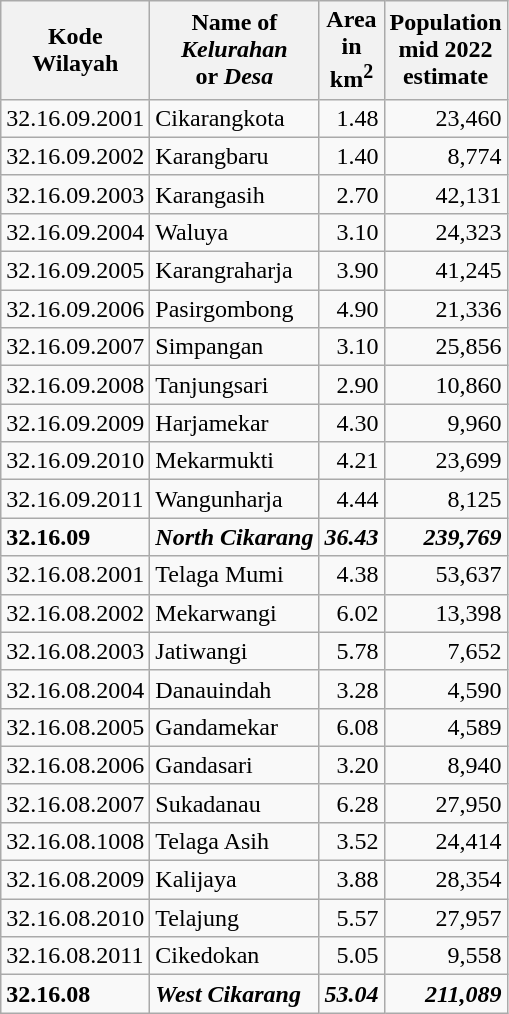<table class="wikitable">
<tr>
<th>Kode <br>Wilayah</th>
<th>Name of <br> <em>Kelurahan</em><br> or <em>Desa</em></th>
<th>Area <br>in <br>km<sup>2</sup></th>
<th>Population<br>mid 2022<br>estimate</th>
</tr>
<tr>
<td>32.16.09.2001</td>
<td>Cikarangkota</td>
<td align="right">1.48</td>
<td align="right">23,460</td>
</tr>
<tr>
<td>32.16.09.2002</td>
<td>Karangbaru</td>
<td align="right">1.40</td>
<td align="right">8,774</td>
</tr>
<tr>
<td>32.16.09.2003</td>
<td>Karangasih</td>
<td align="right">2.70</td>
<td align="right">42,131</td>
</tr>
<tr>
<td>32.16.09.2004</td>
<td>Waluya</td>
<td align="right">3.10</td>
<td align="right">24,323</td>
</tr>
<tr>
<td>32.16.09.2005</td>
<td>Karangraharja</td>
<td align="right">3.90</td>
<td align="right">41,245</td>
</tr>
<tr>
<td>32.16.09.2006</td>
<td>Pasirgombong</td>
<td align="right">4.90</td>
<td align="right">21,336</td>
</tr>
<tr>
<td>32.16.09.2007</td>
<td>Simpangan</td>
<td align="right">3.10</td>
<td align="right">25,856</td>
</tr>
<tr>
<td>32.16.09.2008</td>
<td>Tanjungsari</td>
<td align="right">2.90</td>
<td align="right">10,860</td>
</tr>
<tr>
<td>32.16.09.2009</td>
<td>Harjamekar</td>
<td align="right">4.30</td>
<td align="right">9,960</td>
</tr>
<tr>
<td>32.16.09.2010</td>
<td>Mekarmukti</td>
<td align="right">4.21</td>
<td align="right">23,699</td>
</tr>
<tr>
<td>32.16.09.2011</td>
<td>Wangunharja</td>
<td align="right">4.44</td>
<td align="right">8,125</td>
</tr>
<tr>
<td><strong>32.16.09</strong></td>
<td><strong><em>North Cikarang</em></strong> </td>
<td align="right"><strong><em>36.43</em></strong></td>
<td align="right"><strong><em>239,769</em></strong></td>
</tr>
<tr>
<td>32.16.08.2001</td>
<td>Telaga Mumi</td>
<td align="right">4.38</td>
<td align="right">53,637</td>
</tr>
<tr>
<td>32.16.08.2002</td>
<td>Mekarwangi</td>
<td align="right">6.02</td>
<td align="right">13,398</td>
</tr>
<tr>
<td>32.16.08.2003</td>
<td>Jatiwangi</td>
<td align="right">5.78</td>
<td align="right">7,652</td>
</tr>
<tr>
<td>32.16.08.2004</td>
<td>Danauindah</td>
<td align="right">3.28</td>
<td align="right">4,590</td>
</tr>
<tr>
<td>32.16.08.2005</td>
<td>Gandamekar</td>
<td align="right">6.08</td>
<td align="right">4,589</td>
</tr>
<tr>
<td>32.16.08.2006</td>
<td>Gandasari</td>
<td align="right">3.20</td>
<td align="right">8,940</td>
</tr>
<tr>
<td>32.16.08.2007</td>
<td>Sukadanau</td>
<td align="right">6.28</td>
<td align="right">27,950</td>
</tr>
<tr>
<td>32.16.08.1008</td>
<td>Telaga Asih</td>
<td align="right">3.52</td>
<td align="right">24,414</td>
</tr>
<tr>
<td>32.16.08.2009</td>
<td>Kalijaya</td>
<td align="right">3.88</td>
<td align="right">28,354</td>
</tr>
<tr>
<td>32.16.08.2010</td>
<td>Telajung</td>
<td align="right">5.57</td>
<td align="right">27,957</td>
</tr>
<tr>
<td>32.16.08.2011</td>
<td>Cikedokan</td>
<td align="right">5.05</td>
<td align="right">9,558</td>
</tr>
<tr>
<td><strong>32.16.08</strong></td>
<td><strong><em>West Cikarang</em></strong> </td>
<td align="right"><strong><em>53.04</em></strong></td>
<td align="right"><strong><em>211,089</em></strong></td>
</tr>
</table>
